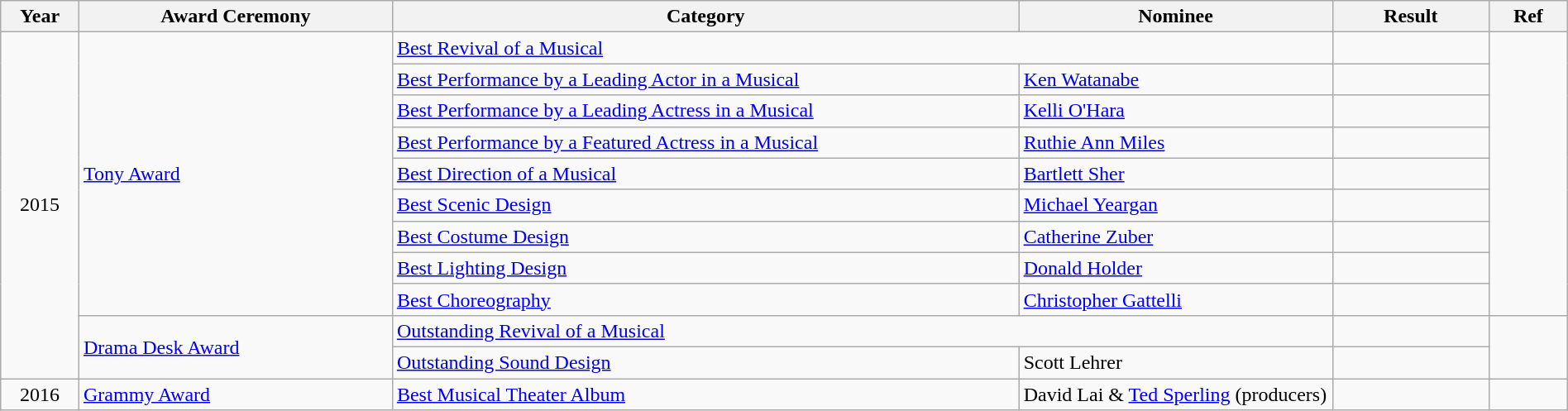<table class="wikitable" style="width: 100%;">
<tr>
<th width="5%">Year</th>
<th width="20%">Award Ceremony</th>
<th width="40%">Category</th>
<th width="20%">Nominee</th>
<th width="10%">Result</th>
<th width="5%">Ref</th>
</tr>
<tr>
<td rowspan="11" align="center">2015</td>
<td rowspan="9"><a href='#'>Tony Award</a></td>
<td colspan="2"><a href='#'>Best Revival of a Musical</a></td>
<td></td>
<td rowspan="9" align="center"></td>
</tr>
<tr>
<td><a href='#'>Best Performance by a Leading Actor in a Musical</a></td>
<td><a href='#'>Ken Watanabe</a></td>
<td></td>
</tr>
<tr>
<td><a href='#'>Best Performance by a Leading Actress in a Musical</a></td>
<td><a href='#'>Kelli O'Hara</a></td>
<td></td>
</tr>
<tr>
<td><a href='#'>Best Performance by a Featured Actress in a Musical</a></td>
<td><a href='#'>Ruthie Ann Miles</a></td>
<td></td>
</tr>
<tr>
<td><a href='#'>Best Direction of a Musical</a></td>
<td><a href='#'>Bartlett Sher</a></td>
<td></td>
</tr>
<tr>
<td><a href='#'>Best Scenic Design</a></td>
<td><a href='#'>Michael Yeargan</a></td>
<td></td>
</tr>
<tr>
<td><a href='#'>Best Costume Design</a></td>
<td><a href='#'>Catherine Zuber</a></td>
<td></td>
</tr>
<tr>
<td><a href='#'>Best Lighting Design</a></td>
<td><a href='#'>Donald Holder</a></td>
<td></td>
</tr>
<tr>
<td><a href='#'>Best Choreography</a></td>
<td><a href='#'>Christopher Gattelli</a></td>
<td></td>
</tr>
<tr>
<td rowspan="2"><a href='#'>Drama Desk Award</a></td>
<td colspan="2"><a href='#'>Outstanding Revival of a Musical</a></td>
<td></td>
<td rowspan="2" align="center"></td>
</tr>
<tr>
<td><a href='#'>Outstanding Sound Design</a></td>
<td>Scott Lehrer</td>
<td></td>
</tr>
<tr>
<td align="center">2016</td>
<td><a href='#'>Grammy Award</a></td>
<td><a href='#'>Best Musical Theater Album</a></td>
<td>David Lai & <a href='#'>Ted Sperling</a> (producers)</td>
<td></td>
<td align="center"></td>
</tr>
</table>
